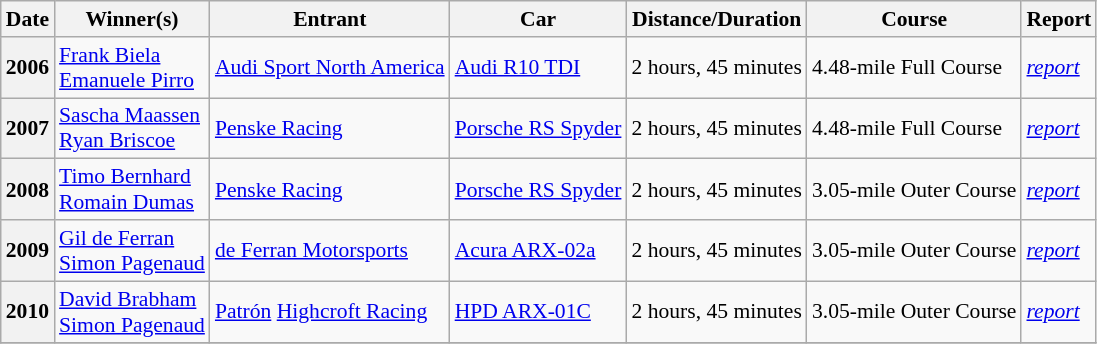<table class="wikitable" style="font-size: 90%;">
<tr>
<th>Date</th>
<th>Winner(s)</th>
<th>Entrant</th>
<th>Car</th>
<th>Distance/Duration</th>
<th>Course</th>
<th>Report</th>
</tr>
<tr>
<th>2006</th>
<td> <a href='#'>Frank Biela</a><br> <a href='#'>Emanuele Pirro</a></td>
<td> <a href='#'>Audi Sport North America</a></td>
<td><a href='#'>Audi R10 TDI</a></td>
<td>2 hours, 45 minutes</td>
<td>4.48-mile Full Course</td>
<td><em><a href='#'>report</a></em></td>
</tr>
<tr>
<th>2007</th>
<td> <a href='#'>Sascha Maassen</a><br> <a href='#'>Ryan Briscoe</a></td>
<td> <a href='#'>Penske Racing</a></td>
<td><a href='#'>Porsche RS Spyder</a></td>
<td>2 hours, 45 minutes</td>
<td>4.48-mile Full Course</td>
<td><em><a href='#'>report</a></em></td>
</tr>
<tr>
<th>2008</th>
<td> <a href='#'>Timo Bernhard</a><br> <a href='#'>Romain Dumas</a></td>
<td> <a href='#'>Penske Racing</a></td>
<td><a href='#'>Porsche RS Spyder</a></td>
<td>2 hours, 45 minutes</td>
<td>3.05-mile Outer Course</td>
<td><em><a href='#'>report</a></em></td>
</tr>
<tr>
<th>2009</th>
<td> <a href='#'>Gil de Ferran</a><br> <a href='#'>Simon Pagenaud</a></td>
<td> <a href='#'>de Ferran Motorsports</a></td>
<td><a href='#'>Acura ARX-02a</a></td>
<td>2 hours, 45 minutes</td>
<td>3.05-mile Outer Course</td>
<td><em><a href='#'>report</a></em></td>
</tr>
<tr>
<th>2010</th>
<td> <a href='#'>David Brabham</a><br> <a href='#'>Simon Pagenaud</a></td>
<td> <a href='#'>Patrón</a> <a href='#'>Highcroft Racing</a></td>
<td><a href='#'>HPD ARX-01C</a></td>
<td>2 hours, 45 minutes</td>
<td>3.05-mile Outer Course</td>
<td><em><a href='#'>report</a></em></td>
</tr>
<tr>
</tr>
</table>
